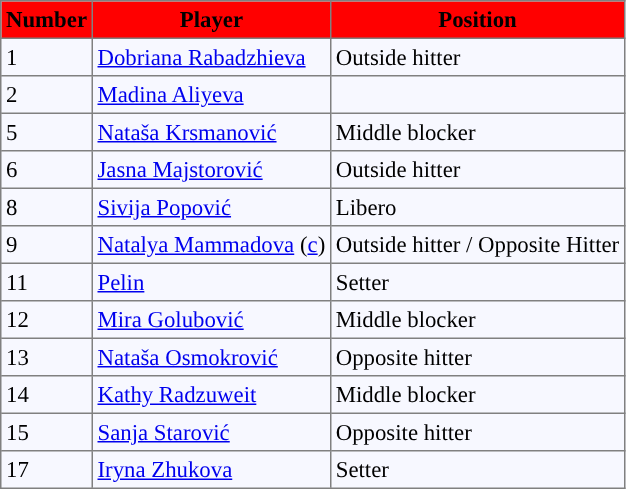<table bgcolor="#f7f8ff" cellpadding="3" cellspacing="0" border="1" style="font-size: 95%; border: gray solid 1px; border-collapse: collapse;">
<tr bgcolor="#ff0000">
<td align=center><strong>Number</strong></td>
<td align=center><strong>Player</strong></td>
<td align=center><strong>Position</strong></td>
</tr>
<tr align="left">
<td>1</td>
<td> <a href='#'>Dobriana Rabadzhieva</a></td>
<td>Outside hitter</td>
</tr>
<tr align=left>
<td>2</td>
<td> <a href='#'>Madina Aliyeva</a></td>
<td></td>
</tr>
<tr align="left">
<td>5</td>
<td> <a href='#'>Nataša Krsmanović</a></td>
<td>Middle blocker</td>
</tr>
<tr align="left">
<td>6</td>
<td> <a href='#'>Jasna Majstorović</a></td>
<td>Outside hitter</td>
</tr>
<tr align="left">
<td>8</td>
<td> <a href='#'>Sivija Popović</a></td>
<td>Libero</td>
</tr>
<tr align="left">
<td>9</td>
<td> <a href='#'>Natalya Mammadova</a> (<a href='#'>c</a>)</td>
<td>Outside hitter / Opposite Hitter</td>
</tr>
<tr align="left">
<td>11</td>
<td> <a href='#'>Pelin</a></td>
<td>Setter</td>
</tr>
<tr align="left">
<td>12</td>
<td> <a href='#'>Mira Golubović</a></td>
<td>Middle blocker</td>
</tr>
<tr align="left">
<td>13</td>
<td> <a href='#'>Nataša Osmokrović</a></td>
<td>Opposite hitter</td>
</tr>
<tr align="left">
<td>14</td>
<td> <a href='#'>Kathy Radzuweit</a></td>
<td>Middle blocker</td>
</tr>
<tr align="left">
<td>15</td>
<td> <a href='#'>Sanja Starović</a></td>
<td>Opposite hitter</td>
</tr>
<tr align="left">
<td>17</td>
<td> <a href='#'>Iryna Zhukova</a></td>
<td>Setter</td>
</tr>
</table>
